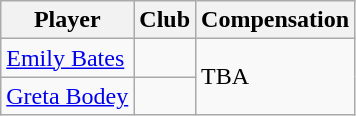<table class="wikitable plainrowheaders">
<tr>
<th scope="col"><strong>Player</strong></th>
<th scope="col"><strong>Club</strong></th>
<th scope="col"><strong>Compensation</strong></th>
</tr>
<tr>
<td><a href='#'>Emily Bates</a></td>
<td></td>
<td rowspan="2">TBA</td>
</tr>
<tr>
<td><a href='#'>Greta Bodey</a></td>
<td></td>
</tr>
</table>
